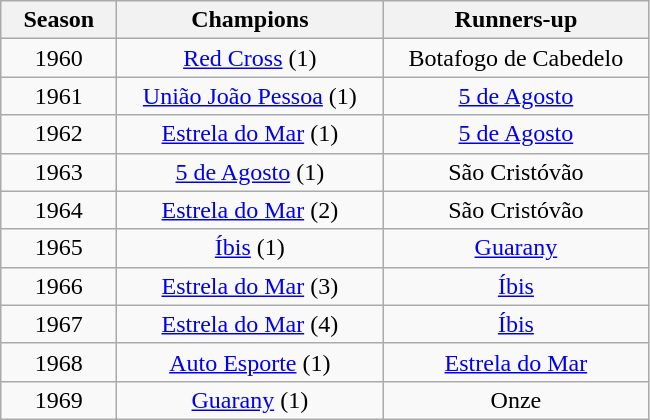<table class="wikitable" style="text-align:center; margin-left:1em;">
<tr>
<th style="width:70px">Season</th>
<th style="width:170px">Champions</th>
<th style="width:170px">Runners-up</th>
</tr>
<tr>
<td>1960</td>
<td><a href='#'>Red Cross</a> (1)</td>
<td>Botafogo de Cabedelo</td>
</tr>
<tr>
<td>1961</td>
<td><a href='#'>União João Pessoa</a> (1)</td>
<td><a href='#'>5 de Agosto</a></td>
</tr>
<tr>
<td>1962</td>
<td><a href='#'>Estrela do Mar</a> (1)</td>
<td><a href='#'>5 de Agosto</a></td>
</tr>
<tr>
<td>1963</td>
<td><a href='#'>5 de Agosto</a> (1)</td>
<td>São Cristóvão</td>
</tr>
<tr>
<td>1964</td>
<td><a href='#'>Estrela do Mar</a> (2)</td>
<td>São Cristóvão</td>
</tr>
<tr>
<td>1965</td>
<td><a href='#'>Íbis</a> (1)</td>
<td><a href='#'>Guarany</a></td>
</tr>
<tr>
<td>1966</td>
<td><a href='#'>Estrela do Mar</a> (3)</td>
<td><a href='#'>Íbis</a></td>
</tr>
<tr>
<td>1967</td>
<td><a href='#'>Estrela do Mar</a> (4)</td>
<td><a href='#'>Íbis</a></td>
</tr>
<tr>
<td>1968</td>
<td><a href='#'>Auto Esporte</a> (1)</td>
<td><a href='#'>Estrela do Mar</a></td>
</tr>
<tr>
<td>1969</td>
<td><a href='#'>Guarany</a> (1)</td>
<td>Onze</td>
</tr>
</table>
